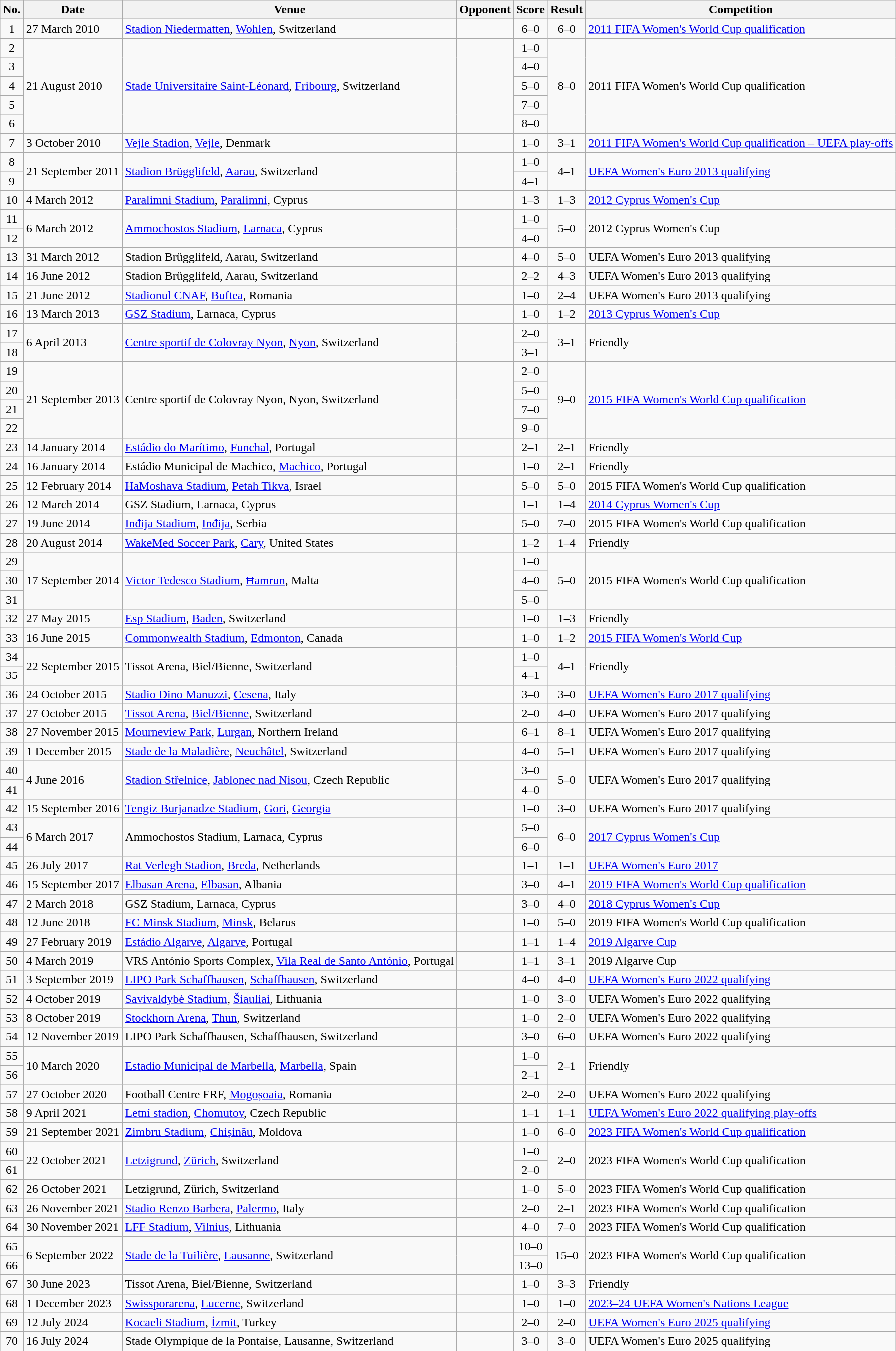<table class="wikitable sortable">
<tr>
<th scope="col">No.</th>
<th scope="col">Date</th>
<th scope="col">Venue</th>
<th scope="col">Opponent</th>
<th scope="col">Score</th>
<th scope="col">Result</th>
<th scope="col">Competition</th>
</tr>
<tr>
<td style="text-align:center">1</td>
<td>27 March 2010</td>
<td><a href='#'>Stadion Niedermatten</a>, <a href='#'>Wohlen</a>, Switzerland</td>
<td></td>
<td style="text-align:center">6–0</td>
<td style="text-align:center">6–0</td>
<td><a href='#'>2011 FIFA Women's World Cup qualification</a></td>
</tr>
<tr>
<td style="text-align:center">2</td>
<td rowspan="5">21 August 2010</td>
<td rowspan="5"><a href='#'>Stade Universitaire Saint-Léonard</a>, <a href='#'>Fribourg</a>, Switzerland</td>
<td rowspan="5"></td>
<td style="text-align:center">1–0</td>
<td rowspan="5" style="text-align:center">8–0</td>
<td rowspan="5">2011 FIFA Women's World Cup qualification</td>
</tr>
<tr>
<td style="text-align:center">3</td>
<td style="text-align:center">4–0</td>
</tr>
<tr>
<td style="text-align:center">4</td>
<td style="text-align:center">5–0</td>
</tr>
<tr>
<td style="text-align:center">5</td>
<td style="text-align:center">7–0</td>
</tr>
<tr>
<td style="text-align:center">6</td>
<td style="text-align:center">8–0</td>
</tr>
<tr>
<td style="text-align:center">7</td>
<td>3 October 2010</td>
<td><a href='#'>Vejle Stadion</a>, <a href='#'>Vejle</a>, Denmark</td>
<td></td>
<td style="text-align:center">1–0</td>
<td style="text-align:center">3–1</td>
<td><a href='#'>2011 FIFA Women's World Cup qualification – UEFA play-offs</a></td>
</tr>
<tr>
<td style="text-align:center">8</td>
<td rowspan="2">21 September 2011</td>
<td rowspan="2"><a href='#'>Stadion Brügglifeld</a>, <a href='#'>Aarau</a>, Switzerland</td>
<td rowspan="2"></td>
<td style="text-align:center">1–0</td>
<td rowspan=2 style="text-align:center">4–1</td>
<td rowspan="2"><a href='#'>UEFA Women's Euro 2013 qualifying</a></td>
</tr>
<tr>
<td style="text-align:center">9</td>
<td style="text-align:center">4–1</td>
</tr>
<tr>
<td style="text-align:center">10</td>
<td>4 March 2012</td>
<td><a href='#'>Paralimni Stadium</a>, <a href='#'>Paralimni</a>, Cyprus</td>
<td></td>
<td style="text-align:center">1–3</td>
<td style="text-align:center">1–3</td>
<td><a href='#'>2012 Cyprus Women's Cup</a></td>
</tr>
<tr>
<td style="text-align:center">11</td>
<td rowspan="2">6 March 2012</td>
<td rowspan="2"><a href='#'>Ammochostos Stadium</a>, <a href='#'>Larnaca</a>, Cyprus</td>
<td rowspan="2"></td>
<td style="text-align:center">1–0</td>
<td rowspan=2 style="text-align:center">5–0</td>
<td rowspan="2">2012 Cyprus Women's Cup</td>
</tr>
<tr>
<td style="text-align:center">12</td>
<td style="text-align:center">4–0</td>
</tr>
<tr>
<td style="text-align:center">13</td>
<td>31 March 2012</td>
<td>Stadion Brügglifeld, Aarau, Switzerland</td>
<td></td>
<td style="text-align:center">4–0</td>
<td style="text-align:center">5–0</td>
<td>UEFA Women's Euro 2013 qualifying</td>
</tr>
<tr>
<td style="text-align:center">14</td>
<td>16 June 2012</td>
<td>Stadion Brügglifeld, Aarau, Switzerland</td>
<td></td>
<td style="text-align:center">2–2</td>
<td style="text-align:center">4–3</td>
<td>UEFA Women's Euro 2013 qualifying</td>
</tr>
<tr>
<td style="text-align:center">15</td>
<td>21 June 2012</td>
<td><a href='#'>Stadionul CNAF</a>, <a href='#'>Buftea</a>, Romania</td>
<td></td>
<td style="text-align:center">1–0</td>
<td style="text-align:center">2–4</td>
<td>UEFA Women's Euro 2013 qualifying</td>
</tr>
<tr>
<td style="text-align:center">16</td>
<td>13 March 2013</td>
<td><a href='#'>GSZ Stadium</a>, Larnaca, Cyprus</td>
<td></td>
<td style="text-align:center">1–0</td>
<td style="text-align:center">1–2</td>
<td><a href='#'>2013 Cyprus Women's Cup</a></td>
</tr>
<tr>
<td style="text-align:center">17</td>
<td rowspan="2">6 April 2013</td>
<td rowspan="2"><a href='#'>Centre sportif de Colovray Nyon</a>, <a href='#'>Nyon</a>, Switzerland</td>
<td rowspan="2"></td>
<td style="text-align:center">2–0</td>
<td rowspan="2" style="text-align:center">3–1</td>
<td rowspan="2">Friendly</td>
</tr>
<tr>
<td style="text-align:center">18</td>
<td style="text-align:center">3–1</td>
</tr>
<tr>
<td style="text-align:center">19</td>
<td rowspan="4">21 September 2013</td>
<td rowspan="4">Centre sportif de Colovray Nyon, Nyon, Switzerland</td>
<td rowspan="4"></td>
<td style="text-align:center">2–0</td>
<td rowspan=4 style="text-align:center">9–0</td>
<td rowspan="4"><a href='#'>2015 FIFA Women's World Cup qualification</a></td>
</tr>
<tr>
<td style="text-align:center">20</td>
<td style="text-align:center">5–0</td>
</tr>
<tr>
<td style="text-align:center">21</td>
<td style="text-align:center">7–0</td>
</tr>
<tr>
<td style="text-align:center">22</td>
<td style="text-align:center">9–0</td>
</tr>
<tr>
<td style="text-align:center">23</td>
<td>14 January 2014</td>
<td><a href='#'>Estádio do Marítimo</a>, <a href='#'>Funchal</a>, Portugal</td>
<td></td>
<td style="text-align:center">2–1</td>
<td style="text-align:center">2–1</td>
<td>Friendly</td>
</tr>
<tr>
<td style="text-align:center">24</td>
<td>16 January 2014</td>
<td>Estádio Municipal de Machico, <a href='#'>Machico</a>, Portugal</td>
<td></td>
<td style="text-align:center">1–0</td>
<td style="text-align:center">2–1</td>
<td>Friendly</td>
</tr>
<tr>
<td style="text-align:center">25</td>
<td>12 February 2014</td>
<td><a href='#'>HaMoshava Stadium</a>, <a href='#'>Petah Tikva</a>, Israel</td>
<td></td>
<td style="text-align:center">5–0</td>
<td style="text-align:center">5–0</td>
<td>2015 FIFA Women's World Cup qualification</td>
</tr>
<tr>
<td style="text-align:center">26</td>
<td>12 March 2014</td>
<td>GSZ Stadium, Larnaca, Cyprus</td>
<td></td>
<td style="text-align:center">1–1</td>
<td style="text-align:center">1–4</td>
<td><a href='#'>2014 Cyprus Women's Cup</a></td>
</tr>
<tr>
<td style="text-align:center">27</td>
<td>19 June 2014</td>
<td><a href='#'>Inđija Stadium</a>, <a href='#'>Inđija</a>, Serbia</td>
<td></td>
<td style="text-align:center">5–0</td>
<td style="text-align:center">7–0</td>
<td>2015 FIFA Women's World Cup qualification</td>
</tr>
<tr>
<td style="text-align:center">28</td>
<td>20 August 2014</td>
<td><a href='#'>WakeMed Soccer Park</a>, <a href='#'>Cary</a>, United States</td>
<td></td>
<td style="text-align:center">1–2</td>
<td style="text-align:center">1–4</td>
<td>Friendly</td>
</tr>
<tr>
<td style="text-align:center">29</td>
<td rowspan="3">17 September 2014</td>
<td rowspan="3"><a href='#'>Victor Tedesco Stadium</a>, <a href='#'>Ħamrun</a>, Malta</td>
<td rowspan="3"></td>
<td style="text-align:center">1–0</td>
<td rowspan=3 style="text-align:center">5–0</td>
<td rowspan="3">2015 FIFA Women's World Cup qualification</td>
</tr>
<tr>
<td style="text-align:center">30</td>
<td style="text-align:center">4–0</td>
</tr>
<tr>
<td style="text-align:center">31</td>
<td style="text-align:center">5–0</td>
</tr>
<tr>
<td style="text-align:center">32</td>
<td>27 May 2015</td>
<td><a href='#'>Esp Stadium</a>, <a href='#'>Baden</a>, Switzerland</td>
<td></td>
<td style="text-align:center">1–0</td>
<td style="text-align:center">1–3</td>
<td>Friendly</td>
</tr>
<tr>
<td style="text-align:center">33</td>
<td>16 June 2015</td>
<td><a href='#'>Commonwealth Stadium</a>, <a href='#'>Edmonton</a>, Canada</td>
<td></td>
<td style="text-align:center">1–0</td>
<td style="text-align:center">1–2</td>
<td><a href='#'>2015 FIFA Women's World Cup</a></td>
</tr>
<tr>
<td style="text-align:center">34</td>
<td rowspan="2">22 September 2015</td>
<td rowspan="2">Tissot Arena, Biel/Bienne, Switzerland</td>
<td rowspan="2"></td>
<td style="text-align:center">1–0</td>
<td rowspan=2 style="text-align:center">4–1</td>
<td rowspan="2">Friendly</td>
</tr>
<tr>
<td style="text-align:center">35</td>
<td style="text-align:center">4–1</td>
</tr>
<tr>
<td style="text-align:center">36</td>
<td>24 October 2015</td>
<td><a href='#'>Stadio Dino Manuzzi</a>, <a href='#'>Cesena</a>, Italy</td>
<td></td>
<td style="text-align:center">3–0</td>
<td style="text-align:center">3–0</td>
<td><a href='#'>UEFA Women's Euro 2017 qualifying</a></td>
</tr>
<tr>
<td style="text-align:center">37</td>
<td>27 October 2015</td>
<td><a href='#'>Tissot Arena</a>, <a href='#'>Biel/Bienne</a>, Switzerland</td>
<td></td>
<td style="text-align:center">2–0</td>
<td style="text-align:center">4–0</td>
<td>UEFA Women's Euro 2017 qualifying</td>
</tr>
<tr>
<td style="text-align:center">38</td>
<td>27 November 2015</td>
<td><a href='#'>Mourneview Park</a>, <a href='#'>Lurgan</a>, Northern Ireland</td>
<td></td>
<td style="text-align:center">6–1</td>
<td style="text-align:center">8–1</td>
<td>UEFA Women's Euro 2017 qualifying</td>
</tr>
<tr>
<td style="text-align:center">39</td>
<td>1 December 2015</td>
<td><a href='#'>Stade de la Maladière</a>, <a href='#'>Neuchâtel</a>, Switzerland</td>
<td></td>
<td style="text-align:center">4–0</td>
<td style="text-align:center">5–1</td>
<td>UEFA Women's Euro 2017 qualifying</td>
</tr>
<tr>
<td style="text-align:center">40</td>
<td rowspan="2">4 June 2016</td>
<td rowspan="2"><a href='#'>Stadion Střelnice</a>, <a href='#'>Jablonec nad Nisou</a>, Czech Republic</td>
<td rowspan="2"></td>
<td style="text-align:center">3–0</td>
<td rowspan=2 style="text-align:center">5–0</td>
<td rowspan="2">UEFA Women's Euro 2017 qualifying</td>
</tr>
<tr>
<td style="text-align:center">41</td>
<td style="text-align:center">4–0</td>
</tr>
<tr>
<td style="text-align:center">42</td>
<td>15 September 2016</td>
<td><a href='#'>Tengiz Burjanadze Stadium</a>, <a href='#'>Gori</a>, <a href='#'>Georgia</a></td>
<td></td>
<td style="text-align:center">1–0</td>
<td style="text-align:center">3–0</td>
<td>UEFA Women's Euro 2017 qualifying</td>
</tr>
<tr>
<td style="text-align:center">43</td>
<td rowspan="2">6 March 2017</td>
<td rowspan="2">Ammochostos Stadium, Larnaca, Cyprus</td>
<td rowspan="2"></td>
<td style="text-align:center">5–0</td>
<td rowspan=2 style="text-align:center">6–0</td>
<td rowspan="2"><a href='#'>2017 Cyprus Women's Cup</a></td>
</tr>
<tr>
<td style="text-align:center">44</td>
<td style="text-align:center">6–0</td>
</tr>
<tr>
<td style="text-align:center">45</td>
<td>26 July 2017</td>
<td><a href='#'>Rat Verlegh Stadion</a>, <a href='#'>Breda</a>, Netherlands</td>
<td></td>
<td style="text-align:center">1–1</td>
<td style="text-align:center">1–1</td>
<td><a href='#'>UEFA Women's Euro 2017</a></td>
</tr>
<tr>
<td style="text-align:center">46</td>
<td>15 September 2017</td>
<td><a href='#'>Elbasan Arena</a>, <a href='#'>Elbasan</a>, Albania</td>
<td></td>
<td style="text-align:center">3–0</td>
<td style="text-align:center">4–1</td>
<td><a href='#'>2019 FIFA Women's World Cup qualification</a></td>
</tr>
<tr>
<td style="text-align:center">47</td>
<td>2 March 2018</td>
<td>GSZ Stadium, Larnaca, Cyprus</td>
<td></td>
<td style="text-align:center">3–0</td>
<td style="text-align:center">4–0</td>
<td><a href='#'>2018 Cyprus Women's Cup</a></td>
</tr>
<tr>
<td style="text-align:center">48</td>
<td>12 June 2018</td>
<td><a href='#'>FC Minsk Stadium</a>, <a href='#'>Minsk</a>, Belarus</td>
<td></td>
<td style="text-align:center">1–0</td>
<td style="text-align:center">5–0</td>
<td>2019 FIFA Women's World Cup qualification</td>
</tr>
<tr>
<td style="text-align:center">49</td>
<td>27 February 2019</td>
<td><a href='#'>Estádio Algarve</a>, <a href='#'>Algarve</a>, Portugal</td>
<td></td>
<td style="text-align:center">1–1</td>
<td style="text-align:center">1–4</td>
<td><a href='#'>2019 Algarve Cup</a></td>
</tr>
<tr>
<td style="text-align:center">50</td>
<td>4 March 2019</td>
<td>VRS António Sports Complex, <a href='#'>Vila Real de Santo António</a>, Portugal</td>
<td></td>
<td style="text-align:center">1–1</td>
<td style="text-align:center">3–1</td>
<td>2019 Algarve Cup</td>
</tr>
<tr>
<td style="text-align:center">51</td>
<td>3 September 2019</td>
<td><a href='#'>LIPO Park Schaffhausen</a>, <a href='#'>Schaffhausen</a>, Switzerland</td>
<td></td>
<td style="text-align:center">4–0</td>
<td style="text-align:center">4–0</td>
<td><a href='#'>UEFA Women's Euro 2022 qualifying</a></td>
</tr>
<tr>
<td style="text-align:center">52</td>
<td>4 October 2019</td>
<td><a href='#'>Savivaldybė Stadium</a>, <a href='#'>Šiauliai</a>, Lithuania</td>
<td></td>
<td style="text-align:center">1–0</td>
<td style="text-align:center">3–0</td>
<td>UEFA Women's Euro 2022 qualifying</td>
</tr>
<tr>
<td style="text-align:center">53</td>
<td>8 October 2019</td>
<td><a href='#'>Stockhorn Arena</a>, <a href='#'>Thun</a>, Switzerland</td>
<td></td>
<td style="text-align:center">1–0</td>
<td style="text-align:center">2–0</td>
<td>UEFA Women's Euro 2022 qualifying</td>
</tr>
<tr>
<td style="text-align:center">54</td>
<td>12 November 2019</td>
<td>LIPO Park Schaffhausen, Schaffhausen, Switzerland</td>
<td></td>
<td style="text-align:center">3–0</td>
<td style="text-align:center">6–0</td>
<td>UEFA Women's Euro 2022 qualifying</td>
</tr>
<tr>
<td style="text-align:center">55</td>
<td rowspan="2">10 March 2020</td>
<td rowspan="2"><a href='#'>Estadio Municipal de Marbella</a>, <a href='#'>Marbella</a>, Spain</td>
<td rowspan="2"></td>
<td style="text-align:center">1–0</td>
<td rowspan="2" style="text-align:center">2–1</td>
<td rowspan="2">Friendly</td>
</tr>
<tr>
<td style="text-align:center">56</td>
<td style="text-align:center">2–1</td>
</tr>
<tr>
<td style="text-align:center">57</td>
<td>27 October 2020</td>
<td>Football Centre FRF, <a href='#'>Mogoșoaia</a>, Romania</td>
<td></td>
<td style="text-align:center">2–0</td>
<td style="text-align:center">2–0</td>
<td>UEFA Women's Euro 2022 qualifying</td>
</tr>
<tr>
<td style="text-align:center">58</td>
<td>9 April 2021</td>
<td><a href='#'>Letní stadion</a>, <a href='#'>Chomutov</a>, Czech Republic</td>
<td></td>
<td style="text-align:center">1–1</td>
<td style="text-align:center">1–1</td>
<td><a href='#'>UEFA Women's Euro 2022 qualifying play-offs</a></td>
</tr>
<tr>
<td style="text-align:center">59</td>
<td>21 September 2021</td>
<td><a href='#'>Zimbru Stadium</a>, <a href='#'>Chișinău</a>, Moldova</td>
<td></td>
<td style="text-align:center">1–0</td>
<td style="text-align:center">6–0</td>
<td><a href='#'>2023 FIFA Women's World Cup qualification</a></td>
</tr>
<tr>
<td style="text-align:center">60</td>
<td rowspan="2">22 October 2021</td>
<td rowspan="2"><a href='#'>Letzigrund</a>, <a href='#'>Zürich</a>, Switzerland</td>
<td rowspan="2"></td>
<td style="text-align:center">1–0</td>
<td rowspan=2 style="text-align:center">2–0</td>
<td rowspan="2">2023 FIFA Women's World Cup qualification</td>
</tr>
<tr>
<td style="text-align:center">61</td>
<td style="text-align:center">2–0</td>
</tr>
<tr>
<td style="text-align:center">62</td>
<td>26 October 2021</td>
<td>Letzigrund, Zürich, Switzerland</td>
<td></td>
<td style="text-align:center">1–0</td>
<td style="text-align:center">5–0</td>
<td>2023 FIFA Women's World Cup qualification</td>
</tr>
<tr>
<td style="text-align:center">63</td>
<td>26 November 2021</td>
<td><a href='#'>Stadio Renzo Barbera</a>, <a href='#'>Palermo</a>, Italy</td>
<td></td>
<td style="text-align:center">2–0</td>
<td style="text-align:center">2–1</td>
<td>2023 FIFA Women's World Cup qualification</td>
</tr>
<tr>
<td style="text-align:center">64</td>
<td>30 November 2021</td>
<td><a href='#'>LFF Stadium</a>, <a href='#'>Vilnius</a>, Lithuania</td>
<td></td>
<td style="text-align:center">4–0</td>
<td style="text-align:center">7–0</td>
<td>2023 FIFA Women's World Cup qualification</td>
</tr>
<tr>
<td style="text-align:center">65</td>
<td rowspan="2">6 September 2022</td>
<td rowspan="2"><a href='#'>Stade de la Tuilière</a>, <a href='#'>Lausanne</a>, Switzerland</td>
<td rowspan="2"></td>
<td style="text-align:center">10–0</td>
<td rowspan=2 style="text-align:center">15–0</td>
<td rowspan="2">2023 FIFA Women's World Cup qualification</td>
</tr>
<tr>
<td style="text-align:center">66</td>
<td style="text-align:center">13–0</td>
</tr>
<tr>
<td style="text-align:center">67</td>
<td>30 June 2023</td>
<td>Tissot Arena, Biel/Bienne, Switzerland</td>
<td></td>
<td style="text-align:center">1–0</td>
<td style="text-align:center">3–3</td>
<td>Friendly</td>
</tr>
<tr>
<td style="text-align:center">68</td>
<td>1 December 2023</td>
<td><a href='#'>Swissporarena</a>, <a href='#'>Lucerne</a>, Switzerland</td>
<td></td>
<td style="text-align:center">1–0</td>
<td style="text-align:center">1–0</td>
<td><a href='#'>2023–24 UEFA Women's Nations League</a></td>
</tr>
<tr>
<td style="text-align:center">69</td>
<td>12 July 2024</td>
<td><a href='#'>Kocaeli Stadium</a>, <a href='#'>İzmit</a>, Turkey</td>
<td></td>
<td style="text-align:center">2–0</td>
<td style="text-align:center">2–0</td>
<td><a href='#'>UEFA Women's Euro 2025 qualifying</a></td>
</tr>
<tr>
<td style="text-align:center">70</td>
<td>16 July 2024</td>
<td>Stade Olympique de la Pontaise, Lausanne, Switzerland</td>
<td></td>
<td style="text-align:center">3–0</td>
<td style="text-align:center">3–0</td>
<td>UEFA Women's Euro 2025 qualifying</td>
</tr>
<tr>
</tr>
</table>
